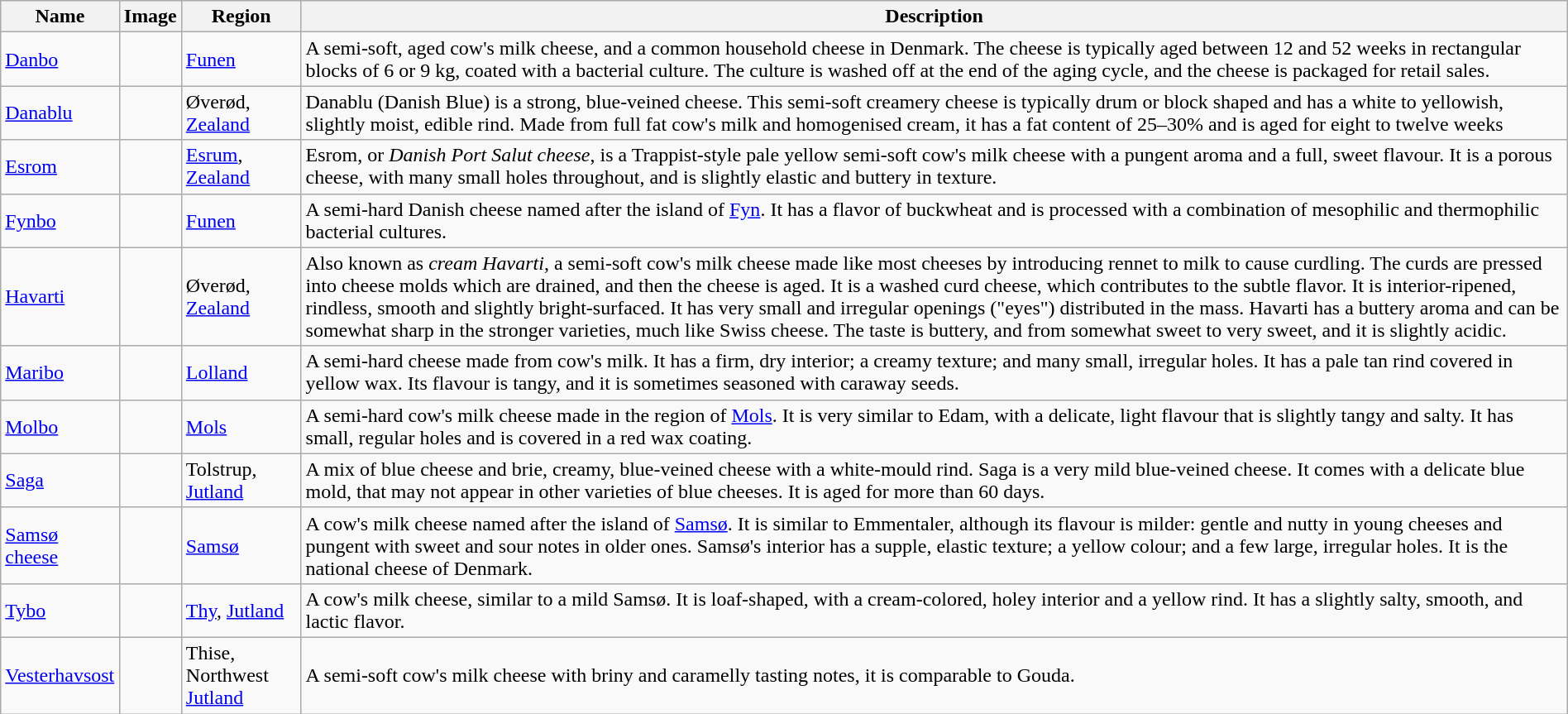<table class="wikitable sortable" style="width:100%">
<tr>
<th>Name</th>
<th class="unsortable">Image</th>
<th>Region</th>
<th>Description</th>
</tr>
<tr>
<td><a href='#'>Danbo</a></td>
<td></td>
<td><a href='#'>Funen</a></td>
<td>A semi-soft, aged cow's milk cheese, and a common household cheese in Denmark. The cheese is typically aged between 12 and 52 weeks in rectangular blocks of 6 or 9 kg, coated with a bacterial culture. The culture is washed off at the end of the aging cycle, and the cheese is packaged for retail sales.</td>
</tr>
<tr>
<td><a href='#'>Danablu</a></td>
<td></td>
<td>Øverød, <a href='#'>Zealand</a></td>
<td>Danablu (Danish Blue) is a strong, blue-veined cheese. This semi-soft creamery cheese is typically drum or block shaped and has a white to yellowish, slightly moist, edible rind. Made from full fat cow's milk and homogenised cream, it has a fat content of 25–30% and is aged for eight to twelve weeks</td>
</tr>
<tr>
<td><a href='#'>Esrom</a></td>
<td></td>
<td><a href='#'>Esrum</a>, <a href='#'>Zealand</a></td>
<td>Esrom, or <em>Danish Port Salut cheese</em>, is a Trappist-style pale yellow semi-soft cow's milk cheese with a pungent aroma and a full, sweet flavour. It is a porous cheese, with many small holes throughout, and is slightly elastic and buttery in texture.</td>
</tr>
<tr>
<td><a href='#'>Fynbo</a></td>
<td></td>
<td><a href='#'>Funen</a></td>
<td>A semi-hard Danish cheese named after the island of <a href='#'>Fyn</a>. It has a flavor of buckwheat and is processed with a combination of mesophilic and thermophilic bacterial cultures.</td>
</tr>
<tr>
<td><a href='#'>Havarti</a></td>
<td></td>
<td>Øverød, <a href='#'>Zealand</a></td>
<td>Also known as <em>cream Havarti</em>, a semi-soft cow's milk cheese made like most cheeses by introducing rennet to milk to cause curdling. The curds are pressed into cheese molds which are drained, and then the cheese is aged. It is a washed curd cheese, which contributes to the subtle flavor. It is interior-ripened, rindless, smooth and slightly bright-surfaced. It has very small and irregular openings ("eyes") distributed in the mass. Havarti has a buttery aroma and can be somewhat sharp in the stronger varieties, much like Swiss cheese. The taste is buttery, and from somewhat sweet to very sweet, and it is slightly acidic.</td>
</tr>
<tr>
<td><a href='#'>Maribo</a></td>
<td></td>
<td><a href='#'>Lolland</a></td>
<td>A semi-hard cheese made from cow's milk. It has a firm, dry interior; a creamy texture; and many small, irregular holes. It has a pale tan rind covered in yellow wax. Its flavour is tangy, and it is sometimes seasoned with caraway seeds.</td>
</tr>
<tr>
<td><a href='#'>Molbo</a></td>
<td></td>
<td><a href='#'>Mols</a></td>
<td>A semi-hard cow's milk cheese made in the region of <a href='#'>Mols</a>. It is very similar to Edam, with a delicate, light flavour that is slightly tangy and salty. It has small, regular holes and is covered in a red wax coating.</td>
</tr>
<tr>
<td><a href='#'>Saga</a></td>
<td></td>
<td>Tolstrup, <a href='#'>Jutland</a></td>
<td>A mix of blue cheese and brie, creamy, blue-veined cheese with a white-mould rind. Saga is a very mild blue-veined cheese. It comes with a delicate blue mold, that may not appear in other varieties of blue cheeses. It is aged for more than 60 days.</td>
</tr>
<tr>
<td><a href='#'>Samsø cheese</a></td>
<td></td>
<td><a href='#'>Samsø</a></td>
<td>A cow's milk cheese named after the island of <a href='#'>Samsø</a>. It is similar to Emmentaler, although its flavour is milder: gentle and nutty in young cheeses and pungent with sweet and sour notes in older ones. Samsø's interior has a supple, elastic texture; a yellow colour; and a few large, irregular holes.  It is the national cheese of Denmark.</td>
</tr>
<tr>
<td><a href='#'>Tybo</a></td>
<td></td>
<td><a href='#'>Thy</a>, <a href='#'>Jutland</a></td>
<td>A cow's milk cheese, similar to a mild Samsø. It is loaf-shaped, with a cream-colored, holey interior and a yellow rind. It has a slightly salty, smooth, and lactic flavor.</td>
</tr>
<tr>
<td><a href='#'>Vesterhavsost</a></td>
<td></td>
<td>Thise, Northwest <a href='#'>Jutland</a></td>
<td>A semi-soft cow's milk cheese with briny and caramelly tasting notes, it is comparable to Gouda.</td>
</tr>
</table>
